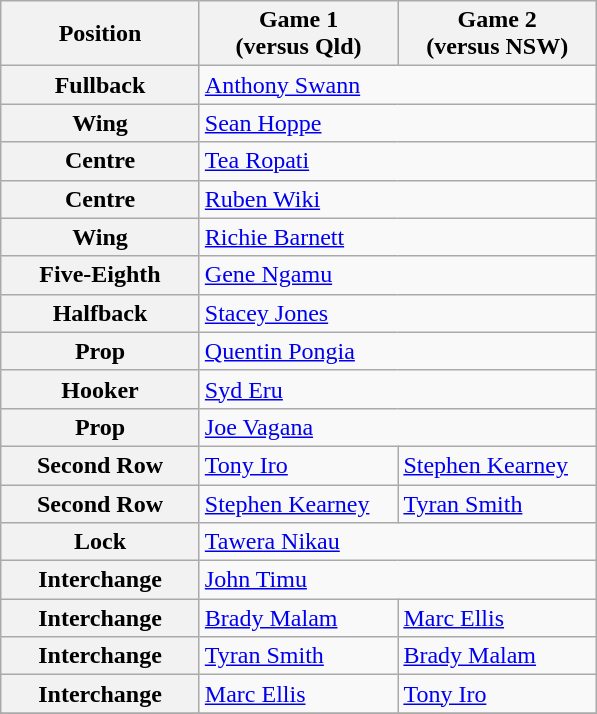<table class="wikitable">
<tr>
<th width="125">Position</th>
<th colspan="2" width="125">Game 1<br>(versus Qld)</th>
<th colspan="2" width="125">Game 2<br>(versus NSW)</th>
</tr>
<tr>
<th>Fullback</th>
<td colspan="4"> <a href='#'>Anthony Swann</a></td>
</tr>
<tr>
<th>Wing</th>
<td colspan="4"> <a href='#'>Sean Hoppe</a></td>
</tr>
<tr>
<th>Centre</th>
<td colspan="4"> <a href='#'>Tea Ropati</a></td>
</tr>
<tr>
<th>Centre</th>
<td colspan="4"> <a href='#'>Ruben Wiki</a></td>
</tr>
<tr>
<th>Wing</th>
<td colspan="4"> <a href='#'>Richie Barnett</a></td>
</tr>
<tr>
<th>Five-Eighth</th>
<td colspan="4"> <a href='#'>Gene Ngamu</a></td>
</tr>
<tr>
<th>Halfback</th>
<td colspan="4"> <a href='#'>Stacey Jones</a></td>
</tr>
<tr>
<th>Prop</th>
<td colspan="4"> <a href='#'>Quentin Pongia</a></td>
</tr>
<tr>
<th>Hooker</th>
<td colspan="4"> <a href='#'>Syd Eru</a></td>
</tr>
<tr>
<th>Prop</th>
<td colspan="4"> <a href='#'>Joe Vagana</a></td>
</tr>
<tr>
<th>Second Row</th>
<td colspan="2"> <a href='#'>Tony Iro</a></td>
<td colspan="2"> <a href='#'>Stephen Kearney</a></td>
</tr>
<tr>
<th>Second Row</th>
<td colspan="2"> <a href='#'>Stephen Kearney</a></td>
<td colspan="2"> <a href='#'>Tyran Smith</a></td>
</tr>
<tr>
<th>Lock</th>
<td colspan="4"> <a href='#'>Tawera Nikau</a></td>
</tr>
<tr>
<th>Interchange</th>
<td colspan="4"> <a href='#'>John Timu</a></td>
</tr>
<tr>
<th>Interchange</th>
<td colspan="2"> <a href='#'>Brady Malam</a></td>
<td colspan="2"> <a href='#'>Marc Ellis</a></td>
</tr>
<tr>
<th>Interchange</th>
<td colspan="2"> <a href='#'>Tyran Smith</a></td>
<td colspan="2"> <a href='#'>Brady Malam</a></td>
</tr>
<tr>
<th>Interchange</th>
<td colspan="2"> <a href='#'>Marc Ellis</a></td>
<td colspan="2"> <a href='#'>Tony Iro</a></td>
</tr>
<tr>
</tr>
</table>
